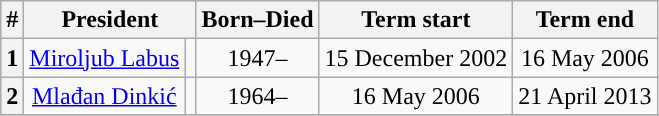<table class="wikitable" style="text-align:center">
<tr ->
<th>#</th>
<th colspan="2">President</th>
<th>Born–Died</th>
<th>Term start</th>
<th>Term end</th>
</tr>
<tr ->
<th style="background:">1</th>
<td><a href='#'>Miroljub Labus</a></td>
<td></td>
<td>1947–</td>
<td>15 December 2002</td>
<td>16 May 2006</td>
</tr>
<tr ->
<th style="background:">2</th>
<td><a href='#'>Mlađan Dinkić</a></td>
<td></td>
<td>1964–</td>
<td>16 May 2006</td>
<td>21 April 2013</td>
</tr>
<tr ->
</tr>
</table>
